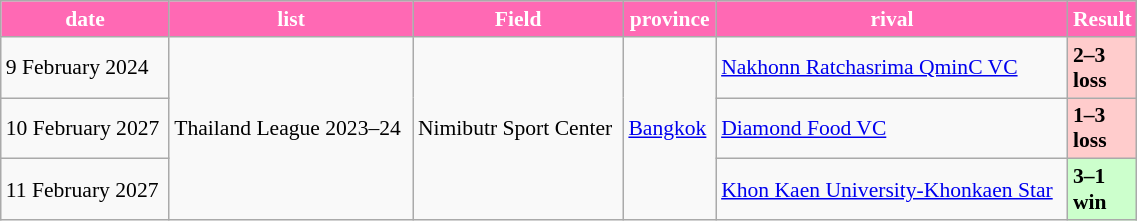<table class="wikitable" style="font-size:90%; width:60%;">
<tr>
<th style="color:#FFFFFF; background:#FF69B4;">date</th>
<th style="color:#FFFFFF; background:#FF69B4;">list</th>
<th style="color:#FFFFFF; background:#FF69B4;">Field</th>
<th style="color:#FFFFFF; background:#FF69B4;">province</th>
<th style="color:#FFFFFF; background:#FF69B4;">rival</th>
<th style="color:#FFFFFF; background:#FF69B4;">Result</th>
</tr>
<tr>
<td>9 February 2024</td>
<td rowspan="7">Thailand League 2023–24</td>
<td rowspan="3"> Nimibutr Sport Center</td>
<td rowspan="3"><a href='#'>Bangkok</a></td>
<td><a href='#'>Nakhonn Ratchasrima QminC VC</a></td>
<td width="10px" bgcolor="#ffcccc"><strong>2–3 loss</strong></td>
</tr>
<tr>
<td>10 February 2027</td>
<td><a href='#'>Diamond Food VC</a></td>
<td width="10px" bgcolor="#ffcccc"><strong>1–3 loss</strong></td>
</tr>
<tr>
<td>11 February 2027</td>
<td><a href='#'>Khon Kaen University-Khonkaen Star</a></td>
<td bgcolor="#ccffcc" width="10px"><strong>3–1 win</strong></td>
</tr>
</table>
